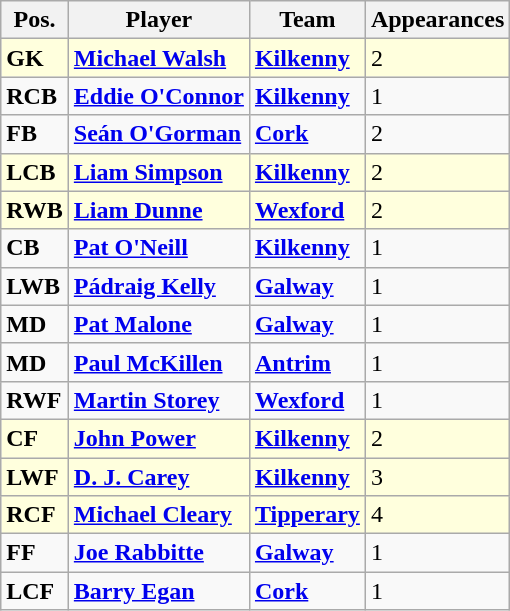<table class="wikitable">
<tr>
<th>Pos.</th>
<th>Player</th>
<th>Team</th>
<th>Appearances</th>
</tr>
<tr bgcolor=#FFFFDD>
<td><strong>GK</strong></td>
<td> <strong><a href='#'>Michael Walsh</a></strong></td>
<td><strong><a href='#'>Kilkenny</a></strong></td>
<td>2</td>
</tr>
<tr>
<td><strong>RCB</strong></td>
<td> <strong><a href='#'>Eddie O'Connor</a></strong></td>
<td><strong><a href='#'>Kilkenny</a></strong></td>
<td>1</td>
</tr>
<tr>
<td><strong>FB</strong></td>
<td> <strong><a href='#'>Seán O'Gorman</a></strong></td>
<td><strong><a href='#'>Cork</a></strong></td>
<td>2</td>
</tr>
<tr bgcolor=#FFFFDD>
<td><strong>LCB</strong></td>
<td> <strong><a href='#'>Liam Simpson</a></strong></td>
<td><strong><a href='#'>Kilkenny</a></strong></td>
<td>2</td>
</tr>
<tr bgcolor=#FFFFDD>
<td><strong>RWB</strong></td>
<td> <strong><a href='#'>Liam Dunne</a></strong></td>
<td><strong><a href='#'>Wexford</a></strong></td>
<td>2</td>
</tr>
<tr>
<td><strong>CB</strong></td>
<td> <strong><a href='#'>Pat O'Neill</a></strong></td>
<td><strong><a href='#'>Kilkenny</a></strong></td>
<td>1</td>
</tr>
<tr>
<td><strong>LWB</strong></td>
<td> <strong><a href='#'>Pádraig Kelly</a></strong></td>
<td><strong><a href='#'>Galway</a></strong></td>
<td>1</td>
</tr>
<tr>
<td><strong>MD</strong></td>
<td> <strong><a href='#'>Pat Malone</a></strong></td>
<td><strong><a href='#'>Galway</a></strong></td>
<td>1</td>
</tr>
<tr>
<td><strong>MD</strong></td>
<td> <strong><a href='#'>Paul McKillen</a></strong></td>
<td><strong><a href='#'>Antrim</a></strong></td>
<td>1</td>
</tr>
<tr>
<td><strong>RWF</strong></td>
<td> <strong><a href='#'>Martin Storey</a></strong></td>
<td><strong><a href='#'>Wexford</a></strong></td>
<td>1</td>
</tr>
<tr bgcolor=#FFFFDD>
<td><strong>CF</strong></td>
<td> <strong><a href='#'>John Power</a></strong></td>
<td><strong><a href='#'>Kilkenny</a></strong></td>
<td>2</td>
</tr>
<tr bgcolor=#FFFFDD>
<td><strong>LWF</strong></td>
<td> <strong><a href='#'>D. J. Carey</a></strong></td>
<td><strong><a href='#'>Kilkenny</a></strong></td>
<td>3</td>
</tr>
<tr bgcolor=#FFFFDD>
<td><strong>RCF</strong></td>
<td> <strong><a href='#'>Michael Cleary</a></strong></td>
<td><strong><a href='#'>Tipperary</a></strong></td>
<td>4</td>
</tr>
<tr>
<td><strong>FF</strong></td>
<td> <strong><a href='#'>Joe Rabbitte</a></strong></td>
<td><strong><a href='#'>Galway</a></strong></td>
<td>1</td>
</tr>
<tr>
<td><strong>LCF</strong></td>
<td> <strong><a href='#'>Barry Egan</a></strong></td>
<td><strong><a href='#'>Cork</a></strong></td>
<td>1</td>
</tr>
</table>
